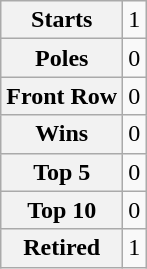<table class="wikitable" style="text-align:center">
<tr>
<th>Starts</th>
<td>1</td>
</tr>
<tr>
<th>Poles</th>
<td>0</td>
</tr>
<tr>
<th>Front Row</th>
<td>0</td>
</tr>
<tr>
<th>Wins</th>
<td>0</td>
</tr>
<tr>
<th>Top 5</th>
<td>0</td>
</tr>
<tr>
<th>Top 10</th>
<td>0</td>
</tr>
<tr>
<th>Retired</th>
<td>1</td>
</tr>
</table>
